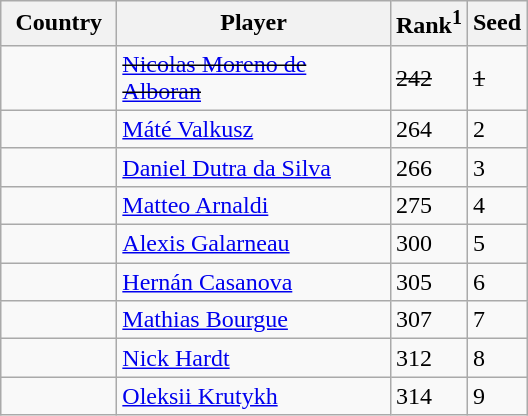<table class="sortable wikitable">
<tr>
<th width="70">Country</th>
<th width="175">Player</th>
<th>Rank<sup>1</sup></th>
<th>Seed</th>
</tr>
<tr>
<td><s></s></td>
<td><s><a href='#'>Nicolas Moreno de Alboran</a></s></td>
<td><s>242</s></td>
<td><s>1</s></td>
</tr>
<tr>
<td></td>
<td><a href='#'>Máté Valkusz</a></td>
<td>264</td>
<td>2</td>
</tr>
<tr>
<td></td>
<td><a href='#'>Daniel Dutra da Silva</a></td>
<td>266</td>
<td>3</td>
</tr>
<tr>
<td></td>
<td><a href='#'>Matteo Arnaldi</a></td>
<td>275</td>
<td>4</td>
</tr>
<tr>
<td></td>
<td><a href='#'>Alexis Galarneau</a></td>
<td>300</td>
<td>5</td>
</tr>
<tr>
<td></td>
<td><a href='#'>Hernán Casanova</a></td>
<td>305</td>
<td>6</td>
</tr>
<tr>
<td></td>
<td><a href='#'>Mathias Bourgue</a></td>
<td>307</td>
<td>7</td>
</tr>
<tr>
<td></td>
<td><a href='#'>Nick Hardt</a></td>
<td>312</td>
<td>8</td>
</tr>
<tr>
<td></td>
<td><a href='#'>Oleksii Krutykh</a></td>
<td>314</td>
<td>9</td>
</tr>
</table>
